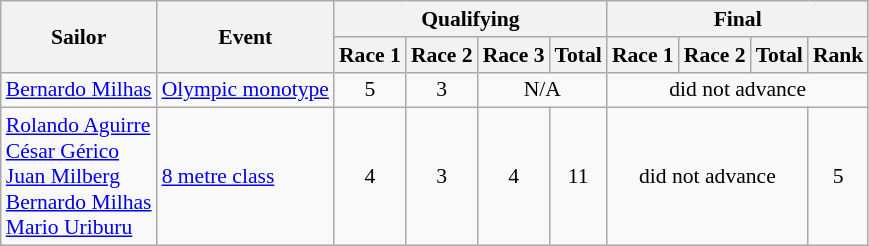<table class=wikitable style="font-size:90%">
<tr>
<th rowspan=2>Sailor</th>
<th rowspan=2>Event</th>
<th colspan=4>Qualifying</th>
<th colspan=4>Final</th>
</tr>
<tr>
<th>Race 1</th>
<th>Race 2</th>
<th>Race 3</th>
<th>Total</th>
<th>Race 1</th>
<th>Race 2</th>
<th>Total</th>
<th>Rank</th>
</tr>
<tr>
<td><a href='#'>Bernardo Milhas</a></td>
<td><a href='#'>Olympic monotype</a></td>
<td align=center>5</td>
<td align=center>3</td>
<td align=center colspan=2>N/A</td>
<td align=center colspan=4>did not advance</td>
</tr>
<tr>
<td><a href='#'>Rolando Aguirre</a> <br> <a href='#'>César Gérico</a> <br> <a href='#'>Juan Milberg</a> <br> <a href='#'>Bernardo Milhas</a> <br> <a href='#'>Mario Uriburu</a></td>
<td><a href='#'>8 metre class</a></td>
<td align=center>4</td>
<td align=center>3</td>
<td align=center>4</td>
<td align=center>11</td>
<td align=center colspan=3>did not advance</td>
<td align=center>5</td>
</tr>
</table>
